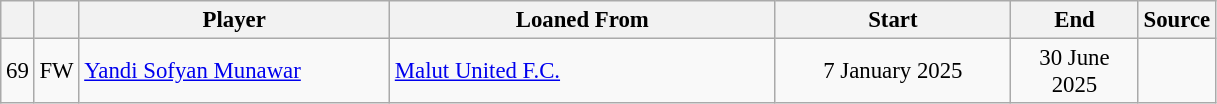<table class="wikitable plainrowheaders sortable" style="font-size:95%">
<tr>
<th></th>
<th></th>
<th scope="col" style="width:200px;">Player</th>
<th scope="col" style="width:250px;">Loaned From</th>
<th scope="col" style="width:150px;">Start</th>
<th scope="col" style="width:78px;">End</th>
<th>Source</th>
</tr>
<tr>
<td align=center>69</td>
<td align=center>FW</td>
<td> <a href='#'>Yandi Sofyan Munawar</a></td>
<td> <a href='#'>Malut United F.C.</a></td>
<td align=center>7 January 2025</td>
<td align=center>30 June 2025</td>
<td align=center></td>
</tr>
</table>
